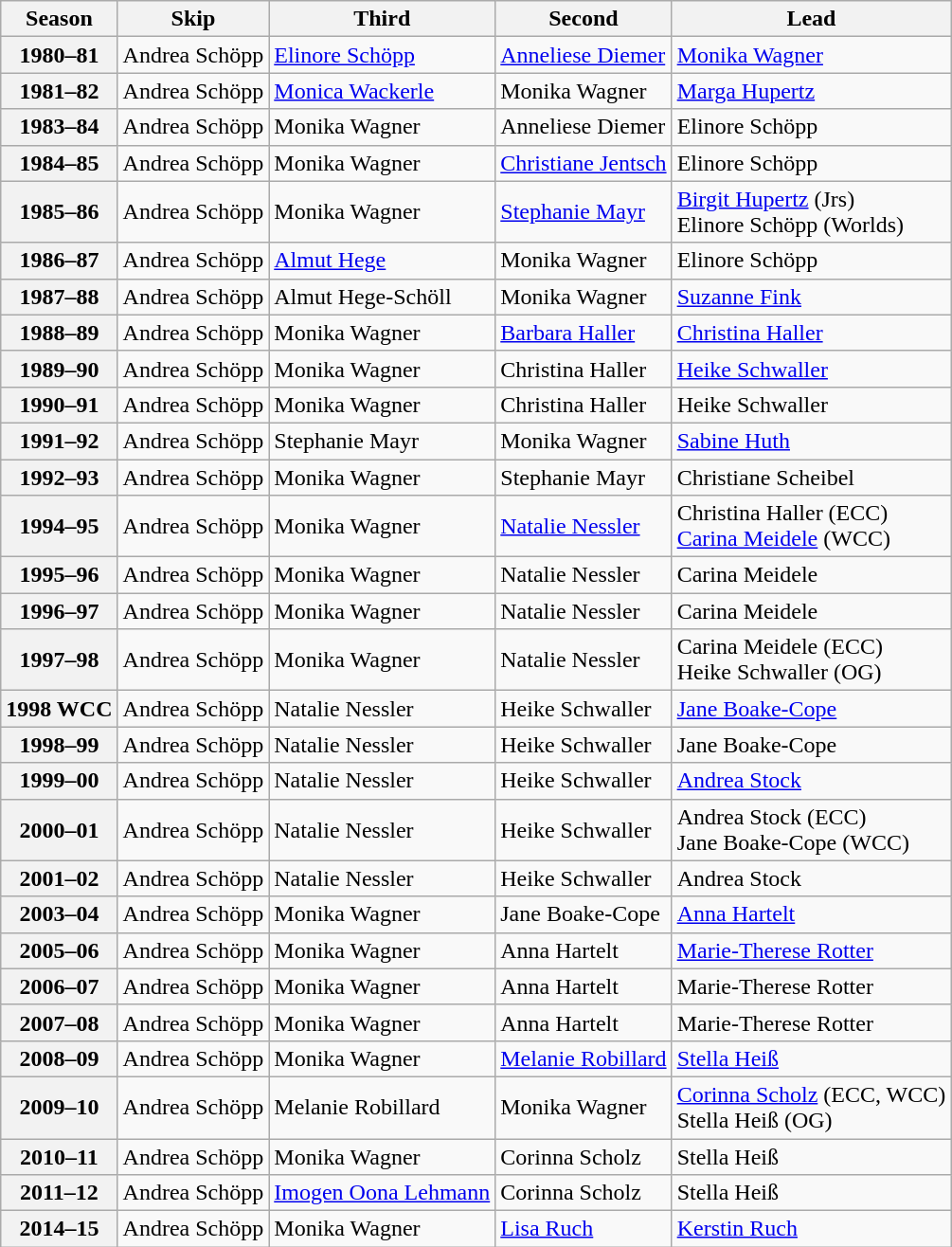<table class="wikitable">
<tr>
<th scope="col">Season</th>
<th scope="col">Skip</th>
<th scope="col">Third</th>
<th scope="col">Second</th>
<th scope="col">Lead</th>
</tr>
<tr>
<th scope="row">1980–81</th>
<td>Andrea Schöpp</td>
<td><a href='#'>Elinore Schöpp</a></td>
<td><a href='#'>Anneliese Diemer</a></td>
<td><a href='#'>Monika Wagner</a></td>
</tr>
<tr>
<th scope="row">1981–82</th>
<td>Andrea Schöpp</td>
<td><a href='#'>Monica Wackerle</a></td>
<td>Monika Wagner</td>
<td><a href='#'>Marga Hupertz</a></td>
</tr>
<tr>
<th scope="row">1983–84</th>
<td>Andrea Schöpp</td>
<td>Monika Wagner</td>
<td>Anneliese Diemer</td>
<td>Elinore Schöpp</td>
</tr>
<tr>
<th scope="row">1984–85</th>
<td>Andrea Schöpp</td>
<td>Monika Wagner</td>
<td><a href='#'>Christiane Jentsch</a></td>
<td>Elinore Schöpp</td>
</tr>
<tr>
<th scope="row">1985–86</th>
<td>Andrea Schöpp</td>
<td>Monika Wagner</td>
<td><a href='#'>Stephanie Mayr</a></td>
<td><a href='#'>Birgit Hupertz</a> (Jrs) <br>Elinore Schöpp (Worlds)</td>
</tr>
<tr>
<th scope="row">1986–87</th>
<td>Andrea Schöpp</td>
<td><a href='#'>Almut Hege</a></td>
<td>Monika Wagner</td>
<td>Elinore Schöpp</td>
</tr>
<tr>
<th scope="row">1987–88</th>
<td>Andrea Schöpp</td>
<td>Almut Hege-Schöll</td>
<td>Monika Wagner</td>
<td><a href='#'>Suzanne Fink</a></td>
</tr>
<tr>
<th scope="row">1988–89</th>
<td>Andrea Schöpp</td>
<td>Monika Wagner</td>
<td><a href='#'>Barbara Haller</a></td>
<td><a href='#'>Christina Haller</a></td>
</tr>
<tr>
<th scope="row">1989–90</th>
<td>Andrea Schöpp</td>
<td>Monika Wagner</td>
<td>Christina Haller</td>
<td><a href='#'>Heike Schwaller</a></td>
</tr>
<tr>
<th scope="row">1990–91</th>
<td>Andrea Schöpp</td>
<td>Monika Wagner</td>
<td>Christina Haller</td>
<td>Heike Schwaller</td>
</tr>
<tr>
<th scope="row">1991–92</th>
<td>Andrea Schöpp</td>
<td>Stephanie Mayr</td>
<td>Monika Wagner</td>
<td><a href='#'>Sabine Huth</a></td>
</tr>
<tr>
<th scope="row">1992–93</th>
<td>Andrea Schöpp</td>
<td>Monika Wagner</td>
<td>Stephanie Mayr</td>
<td>Christiane Scheibel</td>
</tr>
<tr>
<th scope="row">1994–95</th>
<td>Andrea Schöpp</td>
<td>Monika Wagner</td>
<td><a href='#'>Natalie Nessler</a></td>
<td>Christina Haller (ECC) <br><a href='#'>Carina Meidele</a> (WCC)</td>
</tr>
<tr>
<th scope="row">1995–96</th>
<td>Andrea Schöpp</td>
<td>Monika Wagner</td>
<td>Natalie Nessler</td>
<td>Carina Meidele</td>
</tr>
<tr>
<th scope="row">1996–97</th>
<td>Andrea Schöpp</td>
<td>Monika Wagner</td>
<td>Natalie Nessler</td>
<td>Carina Meidele</td>
</tr>
<tr>
<th scope="row">1997–98</th>
<td>Andrea Schöpp</td>
<td>Monika Wagner</td>
<td>Natalie Nessler</td>
<td>Carina Meidele (ECC) <br> Heike Schwaller (OG)</td>
</tr>
<tr>
<th scope="row">1998 WCC</th>
<td>Andrea Schöpp</td>
<td>Natalie Nessler</td>
<td>Heike Schwaller</td>
<td><a href='#'>Jane Boake-Cope</a></td>
</tr>
<tr>
<th scope="row">1998–99</th>
<td>Andrea Schöpp</td>
<td>Natalie Nessler</td>
<td>Heike Schwaller</td>
<td>Jane Boake-Cope</td>
</tr>
<tr>
<th scope="row">1999–00</th>
<td>Andrea Schöpp</td>
<td>Natalie Nessler</td>
<td>Heike Schwaller</td>
<td><a href='#'>Andrea Stock</a></td>
</tr>
<tr>
<th scope="row">2000–01</th>
<td>Andrea Schöpp</td>
<td>Natalie Nessler</td>
<td>Heike Schwaller</td>
<td>Andrea Stock (ECC)<br>Jane Boake-Cope (WCC)</td>
</tr>
<tr>
<th scope="row">2001–02</th>
<td>Andrea Schöpp</td>
<td>Natalie Nessler</td>
<td>Heike Schwaller</td>
<td>Andrea Stock</td>
</tr>
<tr>
<th scope="row">2003–04</th>
<td>Andrea Schöpp</td>
<td>Monika Wagner</td>
<td>Jane Boake-Cope</td>
<td><a href='#'>Anna Hartelt</a></td>
</tr>
<tr>
<th scope="row">2005–06</th>
<td>Andrea Schöpp</td>
<td>Monika Wagner</td>
<td>Anna Hartelt</td>
<td><a href='#'>Marie-Therese Rotter</a></td>
</tr>
<tr>
<th scope="row">2006–07</th>
<td>Andrea Schöpp</td>
<td>Monika Wagner</td>
<td>Anna Hartelt</td>
<td>Marie-Therese Rotter</td>
</tr>
<tr>
<th scope="row">2007–08</th>
<td>Andrea Schöpp</td>
<td>Monika Wagner</td>
<td>Anna Hartelt</td>
<td>Marie-Therese Rotter</td>
</tr>
<tr>
<th scope="row">2008–09</th>
<td>Andrea Schöpp</td>
<td>Monika Wagner</td>
<td><a href='#'>Melanie Robillard</a></td>
<td><a href='#'>Stella Heiß</a></td>
</tr>
<tr>
<th scope="row">2009–10</th>
<td>Andrea Schöpp</td>
<td>Melanie Robillard</td>
<td>Monika Wagner</td>
<td><a href='#'>Corinna Scholz</a> (ECC, WCC) <br>Stella Heiß (OG)</td>
</tr>
<tr>
<th scope="row">2010–11</th>
<td>Andrea Schöpp</td>
<td>Monika Wagner</td>
<td>Corinna Scholz</td>
<td>Stella Heiß</td>
</tr>
<tr>
<th scope="row">2011–12</th>
<td>Andrea Schöpp</td>
<td><a href='#'>Imogen Oona Lehmann</a></td>
<td>Corinna Scholz</td>
<td>Stella Heiß</td>
</tr>
<tr>
<th scope="row">2014–15</th>
<td>Andrea Schöpp</td>
<td>Monika Wagner</td>
<td><a href='#'>Lisa Ruch</a></td>
<td><a href='#'>Kerstin Ruch</a></td>
</tr>
</table>
